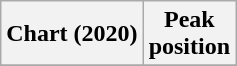<table class="wikitable plainrowheaders" style="text-align:center">
<tr>
<th scope="col">Chart (2020)</th>
<th scope="col">Peak<br>position</th>
</tr>
<tr>
</tr>
</table>
